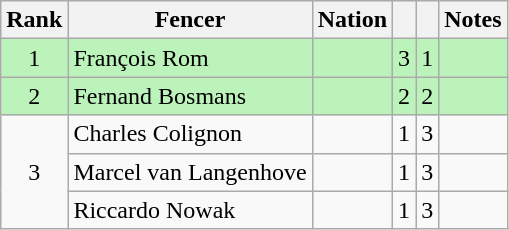<table class="wikitable sortable" style="text-align:center">
<tr>
<th>Rank</th>
<th>Fencer</th>
<th>Nation</th>
<th></th>
<th></th>
<th>Notes</th>
</tr>
<tr bgcolor=bbf3bb>
<td>1</td>
<td align=left>François Rom</td>
<td align=left></td>
<td>3</td>
<td>1</td>
<td></td>
</tr>
<tr bgcolor=bbf3bb>
<td>2</td>
<td align=left>Fernand Bosmans</td>
<td align=left></td>
<td>2</td>
<td>2</td>
<td></td>
</tr>
<tr>
<td rowspan=3>3</td>
<td align=left>Charles Colignon</td>
<td align=left></td>
<td>1</td>
<td>3</td>
<td></td>
</tr>
<tr>
<td align=left>Marcel van Langenhove</td>
<td align=left></td>
<td>1</td>
<td>3</td>
<td></td>
</tr>
<tr>
<td align=left>Riccardo Nowak</td>
<td align=left></td>
<td>1</td>
<td>3</td>
<td></td>
</tr>
</table>
